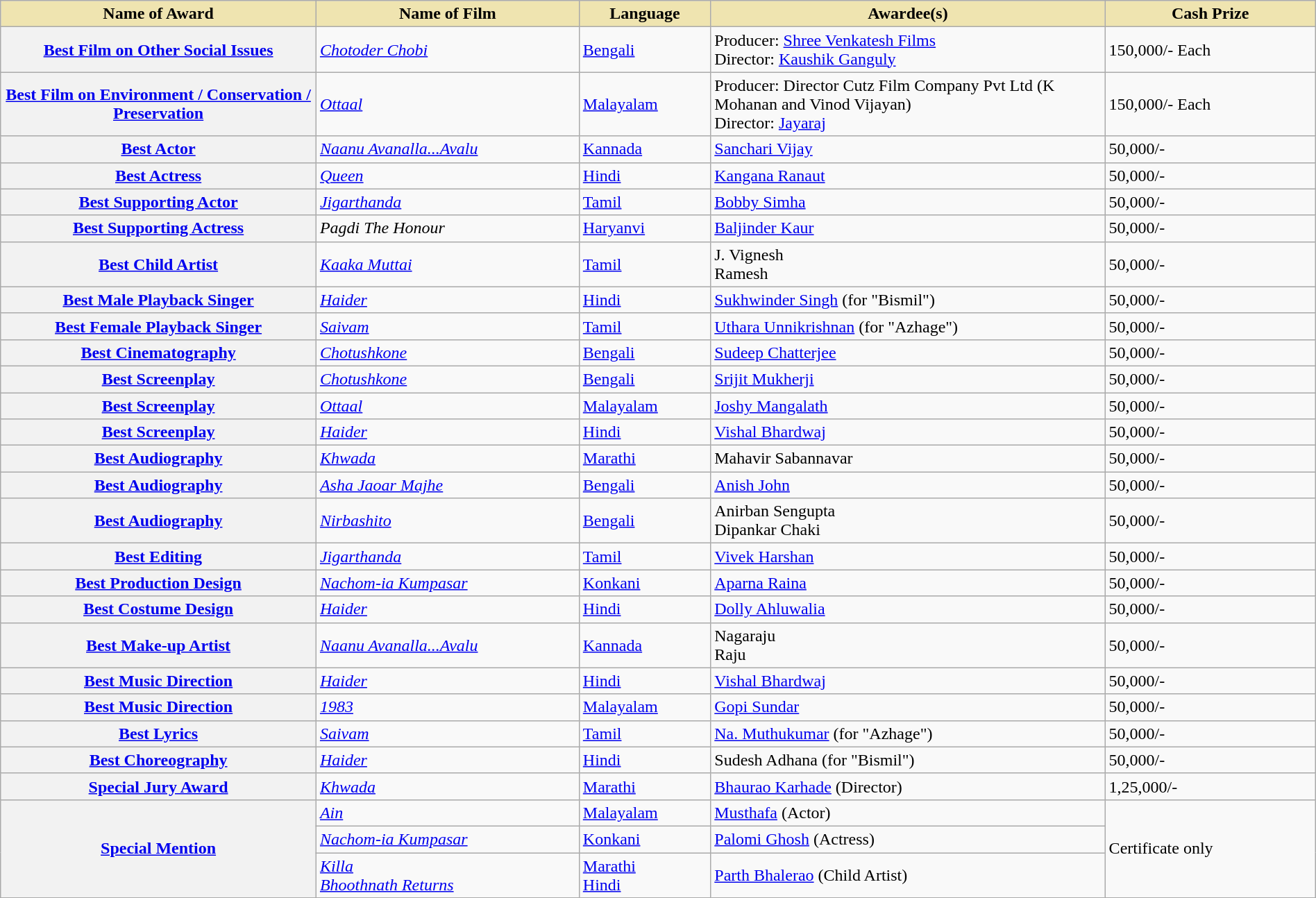<table class="wikitable plainrowheaders" style="width:100%;">
<tr>
<th style="background-color:#EFE4B0;width:24%;">Name of Award</th>
<th style="background-color:#EFE4B0;width:20%;">Name of Film</th>
<th style="background-color:#EFE4B0;width:10%;">Language</th>
<th style="background-color:#EFE4B0;width:30%;">Awardee(s)</th>
<th style="background-color:#EFE4B0;width:16%;">Cash Prize</th>
</tr>
<tr>
<th scope="row"><a href='#'>Best Film on Other Social Issues</a></th>
<td><em><a href='#'>Chotoder Chobi</a></em></td>
<td><a href='#'>Bengali</a></td>
<td>Producer: <a href='#'>Shree Venkatesh Films</a><br>Director: <a href='#'>Kaushik Ganguly</a></td>
<td> 150,000/- Each</td>
</tr>
<tr>
<th scope="row"><a href='#'>Best Film on Environment / Conservation / Preservation</a></th>
<td><em><a href='#'>Ottaal</a></em></td>
<td><a href='#'>Malayalam</a></td>
<td>Producer: Director Cutz Film Company Pvt Ltd (K Mohanan and Vinod Vijayan)<br>Director: <a href='#'>Jayaraj</a></td>
<td> 150,000/- Each</td>
</tr>
<tr>
<th scope="row"><a href='#'>Best Actor</a></th>
<td><em><a href='#'>Naanu Avanalla...Avalu</a></em></td>
<td><a href='#'>Kannada</a></td>
<td><a href='#'>Sanchari Vijay</a></td>
<td> 50,000/-</td>
</tr>
<tr>
<th scope="row"><a href='#'>Best Actress</a></th>
<td><em><a href='#'>Queen</a></em></td>
<td><a href='#'>Hindi</a></td>
<td><a href='#'>Kangana Ranaut</a></td>
<td> 50,000/-</td>
</tr>
<tr>
<th scope="row"><a href='#'>Best Supporting Actor</a></th>
<td><em><a href='#'>Jigarthanda</a></em></td>
<td><a href='#'>Tamil</a></td>
<td><a href='#'>Bobby Simha</a></td>
<td> 50,000/-</td>
</tr>
<tr>
<th scope="row"><a href='#'>Best Supporting Actress</a></th>
<td><em>Pagdi The Honour</em></td>
<td><a href='#'>Haryanvi</a></td>
<td><a href='#'>Baljinder Kaur</a></td>
<td> 50,000/-</td>
</tr>
<tr>
<th scope="row"><a href='#'>Best Child Artist</a></th>
<td><em><a href='#'>Kaaka Muttai</a></em></td>
<td><a href='#'>Tamil</a></td>
<td>J. Vignesh<br>Ramesh</td>
<td> 50,000/-</td>
</tr>
<tr>
<th scope="row"><a href='#'>Best Male Playback Singer</a></th>
<td><em><a href='#'>Haider</a></em></td>
<td><a href='#'>Hindi</a></td>
<td><a href='#'>Sukhwinder Singh</a> (for "Bismil")</td>
<td> 50,000/-</td>
</tr>
<tr>
<th scope="row"><a href='#'>Best Female Playback Singer</a></th>
<td><em><a href='#'>Saivam</a></em></td>
<td><a href='#'>Tamil</a></td>
<td><a href='#'>Uthara Unnikrishnan</a> (for "Azhage")</td>
<td> 50,000/-</td>
</tr>
<tr>
<th scope="row"><a href='#'>Best Cinematography</a></th>
<td><em><a href='#'>Chotushkone</a></em></td>
<td><a href='#'>Bengali</a></td>
<td><a href='#'>Sudeep Chatterjee</a></td>
<td> 50,000/-</td>
</tr>
<tr>
<th scope="row"><a href='#'>Best Screenplay</a><br></th>
<td><em><a href='#'>Chotushkone</a></em></td>
<td><a href='#'>Bengali</a></td>
<td><a href='#'>Srijit Mukherji</a></td>
<td> 50,000/-</td>
</tr>
<tr>
<th scope="row"><a href='#'>Best Screenplay</a><br></th>
<td><em><a href='#'>Ottaal</a></em></td>
<td><a href='#'>Malayalam</a></td>
<td><a href='#'>Joshy Mangalath</a></td>
<td> 50,000/-</td>
</tr>
<tr>
<th scope="row"><a href='#'>Best Screenplay</a><br></th>
<td><em><a href='#'>Haider</a></em></td>
<td><a href='#'>Hindi</a></td>
<td><a href='#'>Vishal Bhardwaj</a></td>
<td> 50,000/-</td>
</tr>
<tr>
<th scope="row"><a href='#'>Best Audiography</a><br></th>
<td><em><a href='#'>Khwada</a></em></td>
<td><a href='#'>Marathi</a></td>
<td>Mahavir Sabannavar</td>
<td> 50,000/-</td>
</tr>
<tr>
<th scope="row"><a href='#'>Best Audiography</a><br></th>
<td><em><a href='#'>Asha Jaoar Majhe</a></em></td>
<td><a href='#'>Bengali</a></td>
<td><a href='#'>Anish John</a></td>
<td> 50,000/-</td>
</tr>
<tr>
<th scope="row"><a href='#'>Best Audiography</a><br></th>
<td><em><a href='#'>Nirbashito</a></em></td>
<td><a href='#'>Bengali</a></td>
<td>Anirban Sengupta<br>Dipankar Chaki</td>
<td> 50,000/-</td>
</tr>
<tr>
<th scope="row"><a href='#'>Best Editing</a></th>
<td><em><a href='#'>Jigarthanda</a></em></td>
<td><a href='#'>Tamil</a></td>
<td><a href='#'>Vivek Harshan</a></td>
<td> 50,000/-</td>
</tr>
<tr>
<th scope="row"><a href='#'>Best Production Design</a></th>
<td><em><a href='#'>Nachom-ia Kumpasar</a></em></td>
<td><a href='#'>Konkani</a></td>
<td><a href='#'>Aparna Raina</a></td>
<td> 50,000/-</td>
</tr>
<tr>
<th scope="row"><a href='#'>Best Costume Design</a></th>
<td><em><a href='#'>Haider</a></em></td>
<td><a href='#'>Hindi</a></td>
<td><a href='#'>Dolly Ahluwalia</a></td>
<td> 50,000/-</td>
</tr>
<tr>
<th scope="row"><a href='#'>Best Make-up Artist</a></th>
<td><em><a href='#'>Naanu Avanalla...Avalu</a></em></td>
<td><a href='#'>Kannada</a></td>
<td>Nagaraju<br>Raju</td>
<td> 50,000/-</td>
</tr>
<tr>
<th scope="row"><a href='#'>Best Music Direction</a><br></th>
<td><em><a href='#'>Haider</a></em></td>
<td><a href='#'>Hindi</a></td>
<td><a href='#'>Vishal Bhardwaj</a></td>
<td> 50,000/-</td>
</tr>
<tr>
<th scope="row"><a href='#'>Best Music Direction</a><br></th>
<td><em><a href='#'>1983</a></em></td>
<td><a href='#'>Malayalam</a></td>
<td><a href='#'>Gopi Sundar</a></td>
<td> 50,000/-</td>
</tr>
<tr>
<th scope="row"><a href='#'>Best Lyrics</a></th>
<td><em><a href='#'>Saivam</a></em></td>
<td><a href='#'>Tamil</a></td>
<td><a href='#'>Na. Muthukumar</a> (for "Azhage")</td>
<td> 50,000/-</td>
</tr>
<tr>
<th scope="row"><a href='#'>Best Choreography</a></th>
<td><em><a href='#'>Haider</a></em></td>
<td><a href='#'>Hindi</a></td>
<td>Sudesh Adhana (for "Bismil")</td>
<td> 50,000/-</td>
</tr>
<tr>
<th scope="row"><a href='#'>Special Jury Award</a></th>
<td><em><a href='#'>Khwada</a></em></td>
<td><a href='#'>Marathi</a></td>
<td><a href='#'>Bhaurao Karhade</a> (Director)</td>
<td> 1,25,000/-</td>
</tr>
<tr>
<th scope="row" rowspan="3"><a href='#'>Special Mention</a></th>
<td><em><a href='#'>Ain</a></em></td>
<td><a href='#'>Malayalam</a></td>
<td><a href='#'>Musthafa</a> (Actor)</td>
<td rowspan="3">Certificate only</td>
</tr>
<tr>
<td><em><a href='#'>Nachom-ia Kumpasar</a></em></td>
<td><a href='#'>Konkani</a></td>
<td><a href='#'>Palomi Ghosh</a> (Actress)</td>
</tr>
<tr>
<td><em><a href='#'>Killa</a></em><br><em><a href='#'>Bhoothnath Returns</a></em></td>
<td><a href='#'>Marathi</a> <br> <a href='#'>Hindi</a></td>
<td><a href='#'>Parth Bhalerao</a> (Child Artist)</td>
</tr>
</table>
